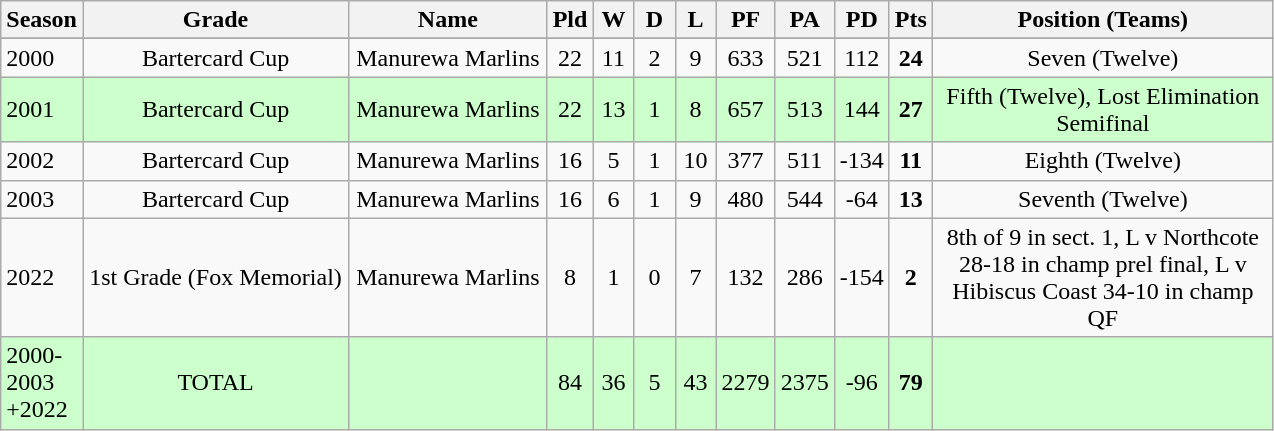<table class="wikitable" style="text-align:center;">
<tr>
<th width=30>Season</th>
<th width=170 abbr="Grade">Grade</th>
<th width=125 abbr="Name">Name</th>
<th width=20 abbr="Played">Pld</th>
<th width=20 abbr="Won">W</th>
<th width=20 abbr="Drawn">D</th>
<th width=20 abbr="Lost">L</th>
<th width=20 abbr="Points for">PF</th>
<th width=20 abbr="Points against">PA</th>
<th width=20 abbr="Points difference">PD</th>
<th width=20 abbr="Points">Pts</th>
<th width=220>Position (Teams)</th>
</tr>
<tr style="background: #ccffcc;">
</tr>
<tr>
<td style="text-align:left;">2000</td>
<td>Bartercard Cup</td>
<td>Manurewa Marlins</td>
<td>22</td>
<td>11</td>
<td>2</td>
<td>9</td>
<td>633</td>
<td>521</td>
<td>112</td>
<td><strong>24</strong></td>
<td>Seven (Twelve)</td>
</tr>
<tr style="background: #ccffcc;">
<td style="text-align:left;">2001</td>
<td>Bartercard Cup</td>
<td>Manurewa Marlins</td>
<td>22</td>
<td>13</td>
<td>1</td>
<td>8</td>
<td>657</td>
<td>513</td>
<td>144</td>
<td><strong>27</strong></td>
<td>Fifth (Twelve), Lost Elimination Semifinal</td>
</tr>
<tr>
<td style="text-align:left;">2002</td>
<td>Bartercard Cup</td>
<td>Manurewa Marlins</td>
<td>16</td>
<td>5</td>
<td>1</td>
<td>10</td>
<td>377</td>
<td>511</td>
<td>-134</td>
<td><strong>11</strong></td>
<td>Eighth (Twelve)</td>
</tr>
<tr>
<td style="text-align:left;">2003</td>
<td>Bartercard Cup</td>
<td>Manurewa Marlins</td>
<td>16</td>
<td>6</td>
<td>1</td>
<td>9</td>
<td>480</td>
<td>544</td>
<td>-64</td>
<td><strong>13</strong></td>
<td>Seventh (Twelve)</td>
</tr>
<tr>
<td style="text-align:left;">2022</td>
<td>1st Grade (Fox Memorial)</td>
<td>Manurewa Marlins</td>
<td>8</td>
<td>1</td>
<td>0</td>
<td>7</td>
<td>132</td>
<td>286</td>
<td>-154</td>
<td><strong>2</strong></td>
<td>8th of 9 in sect. 1, L v Northcote 28-18 in champ prel final, L v Hibiscus Coast 34-10 in champ QF</td>
</tr>
<tr style="background: #ccffcc;">
<td style="text-align:left;">2000-2003 +2022</td>
<td>TOTAL</td>
<td></td>
<td>84</td>
<td>36</td>
<td>5</td>
<td>43</td>
<td>2279</td>
<td>2375</td>
<td>-96</td>
<td><strong>79</strong></td>
<td></td>
</tr>
</table>
